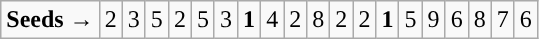<table class="wikitable">
<tr align=center>
<td align=left><strong>Seeds →</strong></td>
<td>2</td>
<td>3</td>
<td>5</td>
<td>2</td>
<td>5</td>
<td>3</td>
<td><strong>1</strong></td>
<td>4</td>
<td>2</td>
<td>8</td>
<td>2</td>
<td>2</td>
<td><strong>1</strong></td>
<td>5</td>
<td>9</td>
<td>6</td>
<td>8</td>
<td>7</td>
<td>6</td>
</tr>
</table>
